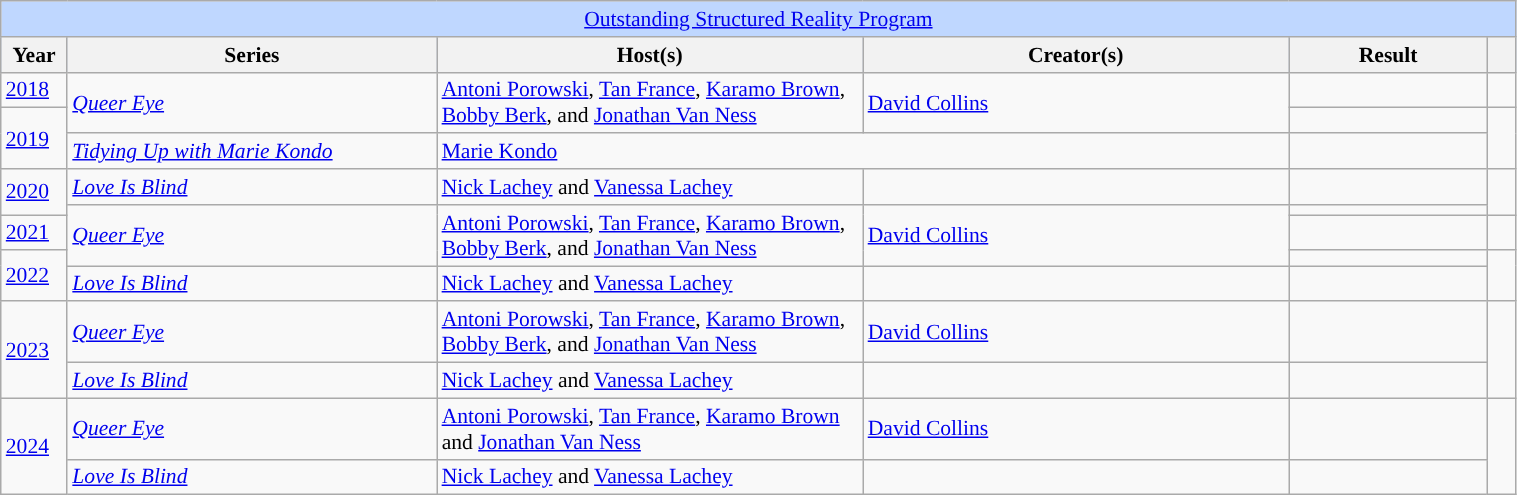<table class="wikitable plainrowheaders" style="font-size: 90%" width=80%>
<tr ---- bgcolor="#bfd7ff">
<td colspan=6 align=center><a href='#'>Outstanding Structured Reality Program</a></td>
</tr>
<tr ---- bgcolor="#bfd7ff">
<th scope="col" style="width:1%;">Year</th>
<th scope="col" style="width:13%;">Series</th>
<th scope="col" style="width:15%;">Host(s)</th>
<th scope="col" style="width:15%;">Creator(s)</th>
<th scope="col" style="width:7%;">Result</th>
<th scope="col" style="width:1%;"></th>
</tr>
<tr>
<td><a href='#'>2018</a></td>
<td rowspan="2"><em><a href='#'>Queer Eye</a></em></td>
<td rowspan="2"><a href='#'>Antoni Porowski</a>, <a href='#'>Tan France</a>, <a href='#'>Karamo Brown</a>, <a href='#'>Bobby Berk</a>, and <a href='#'>Jonathan Van Ness</a></td>
<td rowspan="2"><a href='#'>David Collins</a></td>
<td></td>
<td></td>
</tr>
<tr>
<td rowspan="2"><a href='#'>2019</a></td>
<td></td>
<td rowspan="2"></td>
</tr>
<tr>
<td><em><a href='#'>Tidying Up with Marie Kondo</a></em></td>
<td colspan="2'"><a href='#'>Marie Kondo</a></td>
<td></td>
</tr>
<tr>
<td rowspan="2"><a href='#'>2020</a></td>
<td><em><a href='#'>Love Is Blind</a></em></td>
<td><a href='#'>Nick Lachey</a> and <a href='#'>Vanessa Lachey</a></td>
<td></td>
<td></td>
<td rowspan="2"></td>
</tr>
<tr>
<td rowspan="3"><em><a href='#'>Queer Eye</a></em></td>
<td rowspan="3"><a href='#'>Antoni Porowski</a>, <a href='#'>Tan France</a>, <a href='#'>Karamo Brown</a>, <a href='#'>Bobby Berk</a>, and <a href='#'>Jonathan Van Ness</a></td>
<td rowspan="3"><a href='#'>David Collins</a></td>
<td></td>
</tr>
<tr>
<td><a href='#'>2021</a></td>
<td></td>
<td></td>
</tr>
<tr>
<td rowspan="2"><a href='#'>2022</a></td>
<td></td>
<td rowspan="2"></td>
</tr>
<tr>
<td><em><a href='#'>Love Is Blind</a></em></td>
<td><a href='#'>Nick Lachey</a> and <a href='#'>Vanessa Lachey</a></td>
<td></td>
<td></td>
</tr>
<tr>
<td rowspan="2"><a href='#'>2023</a></td>
<td><em><a href='#'>Queer Eye</a></em></td>
<td><a href='#'>Antoni Porowski</a>, <a href='#'>Tan France</a>, <a href='#'>Karamo Brown</a>, <a href='#'>Bobby Berk</a>, and <a href='#'>Jonathan Van Ness</a></td>
<td><a href='#'>David Collins</a></td>
<td></td>
<td rowspan="2"></td>
</tr>
<tr>
<td><em><a href='#'>Love Is Blind</a></em></td>
<td><a href='#'>Nick Lachey</a> and <a href='#'>Vanessa Lachey</a></td>
<td></td>
<td></td>
</tr>
<tr>
<td rowspan="2"><a href='#'>2024</a></td>
<td><em><a href='#'>Queer Eye</a></em></td>
<td><a href='#'>Antoni Porowski</a>, <a href='#'>Tan France</a>, <a href='#'>Karamo Brown</a> and <a href='#'>Jonathan Van Ness</a></td>
<td><a href='#'>David Collins</a></td>
<td></td>
<td rowspan="2"></td>
</tr>
<tr>
<td><em><a href='#'>Love Is Blind</a></em></td>
<td><a href='#'>Nick Lachey</a> and <a href='#'>Vanessa Lachey</a></td>
<td></td>
<td></td>
</tr>
</table>
